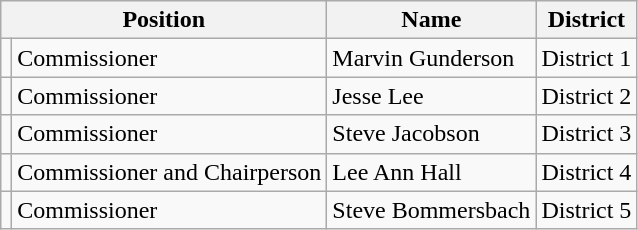<table class="wikitable">
<tr>
<th colspan="2">Position</th>
<th>Name</th>
<th>District</th>
</tr>
<tr>
<td></td>
<td>Commissioner</td>
<td>Marvin Gunderson</td>
<td>District 1</td>
</tr>
<tr>
<td></td>
<td>Commissioner</td>
<td>Jesse Lee</td>
<td>District 2</td>
</tr>
<tr>
<td></td>
<td>Commissioner</td>
<td>Steve Jacobson</td>
<td>District 3</td>
</tr>
<tr>
<td></td>
<td>Commissioner and Chairperson</td>
<td>Lee Ann Hall</td>
<td>District 4</td>
</tr>
<tr>
<td></td>
<td>Commissioner</td>
<td>Steve Bommersbach</td>
<td>District 5</td>
</tr>
</table>
